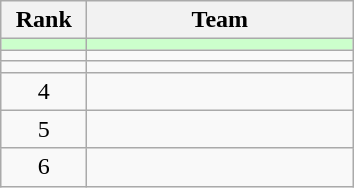<table class="wikitable" style="text-align: center">
<tr>
<th width=50>Rank</th>
<th width=170>Team</th>
</tr>
<tr bgcolor="#ccffcc">
<td></td>
<td align=left></td>
</tr>
<tr>
<td></td>
<td align=left></td>
</tr>
<tr>
<td></td>
<td align=left></td>
</tr>
<tr>
<td>4</td>
<td align=left></td>
</tr>
<tr>
<td>5</td>
<td align=left></td>
</tr>
<tr>
<td>6</td>
<td align=left></td>
</tr>
</table>
